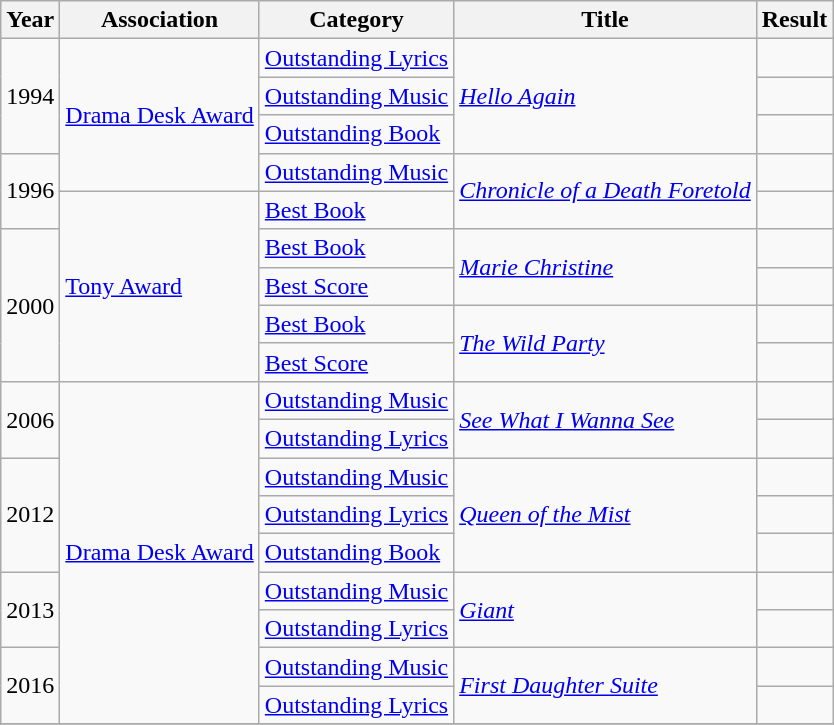<table class="wikitable">
<tr>
<th>Year</th>
<th>Association</th>
<th>Category</th>
<th>Title</th>
<th>Result</th>
</tr>
<tr>
<td rowspan="3">1994</td>
<td rowspan="4"><a href='#'>Drama Desk Award</a></td>
<td><a href='#'>Outstanding Lyrics</a></td>
<td rowspan="3"><em><a href='#'>Hello Again</a></em></td>
<td></td>
</tr>
<tr>
<td><a href='#'>Outstanding Music</a></td>
<td></td>
</tr>
<tr>
<td><a href='#'>Outstanding Book</a></td>
<td></td>
</tr>
<tr>
<td rowspan="2">1996</td>
<td><a href='#'>Outstanding Music</a></td>
<td rowspan="2"><em><a href='#'>Chronicle of a Death Foretold</a></em></td>
<td></td>
</tr>
<tr>
<td rowspan="5"><a href='#'>Tony Award</a></td>
<td><a href='#'>Best Book</a></td>
<td></td>
</tr>
<tr>
<td rowspan="4">2000</td>
<td><a href='#'>Best Book</a></td>
<td rowspan="2"><em><a href='#'>Marie Christine</a></em></td>
<td></td>
</tr>
<tr>
<td><a href='#'>Best Score</a></td>
<td></td>
</tr>
<tr>
<td><a href='#'>Best Book</a></td>
<td rowspan="2"><em><a href='#'>The Wild Party</a></em></td>
<td></td>
</tr>
<tr>
<td><a href='#'>Best Score</a></td>
<td></td>
</tr>
<tr>
<td rowspan="2">2006</td>
<td rowspan="9"><a href='#'>Drama Desk Award</a></td>
<td><a href='#'>Outstanding Music</a></td>
<td rowspan="2"><em><a href='#'>See What I Wanna See</a></em></td>
<td></td>
</tr>
<tr>
<td><a href='#'>Outstanding Lyrics</a></td>
<td></td>
</tr>
<tr>
<td rowspan="3">2012</td>
<td><a href='#'>Outstanding Music</a></td>
<td rowspan="3"><em><a href='#'>Queen of the Mist</a></em></td>
<td></td>
</tr>
<tr>
<td><a href='#'>Outstanding Lyrics</a></td>
<td></td>
</tr>
<tr>
<td><a href='#'>Outstanding Book</a></td>
<td></td>
</tr>
<tr>
<td rowspan="2">2013</td>
<td><a href='#'>Outstanding Music</a></td>
<td rowspan="2"><em><a href='#'>Giant</a></em></td>
<td></td>
</tr>
<tr>
<td><a href='#'>Outstanding Lyrics</a></td>
<td></td>
</tr>
<tr>
<td rowspan="2">2016</td>
<td><a href='#'>Outstanding Music</a></td>
<td rowspan="2"><em><a href='#'>First Daughter Suite</a></em></td>
<td></td>
</tr>
<tr>
<td><a href='#'>Outstanding Lyrics</a></td>
<td></td>
</tr>
<tr>
</tr>
</table>
